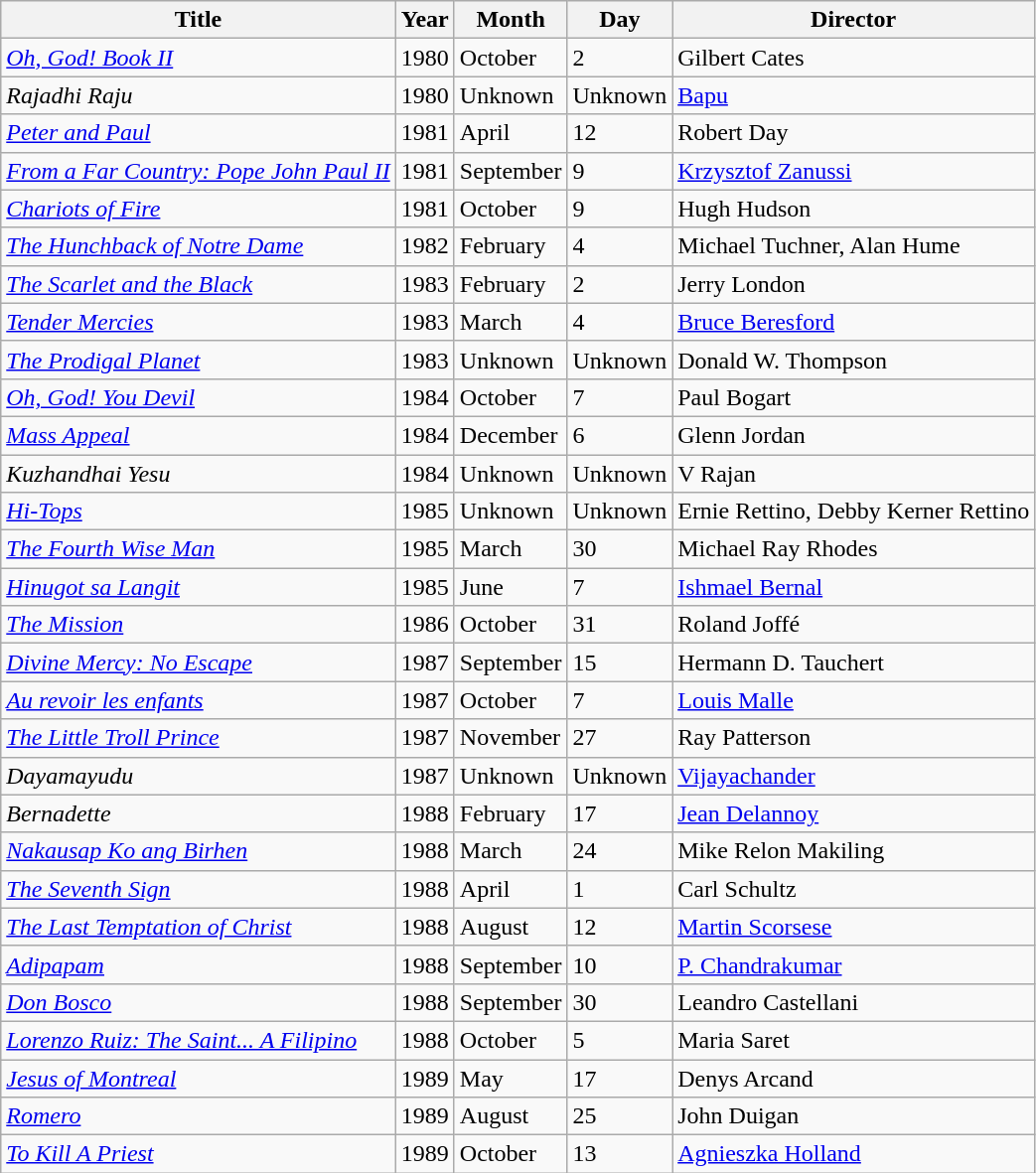<table class="wikitable sortable">
<tr>
<th>Title</th>
<th>Year</th>
<th>Month</th>
<th>Day</th>
<th>Director</th>
</tr>
<tr>
<td><em><a href='#'>Oh, God! Book II</a></em></td>
<td>1980</td>
<td>October</td>
<td>2</td>
<td>Gilbert Cates</td>
</tr>
<tr>
<td><em>Rajadhi Raju</em></td>
<td>1980</td>
<td>Unknown</td>
<td>Unknown</td>
<td><a href='#'>Bapu</a></td>
</tr>
<tr>
<td><em><a href='#'>Peter and Paul</a></em></td>
<td>1981</td>
<td>April</td>
<td>12</td>
<td>Robert Day</td>
</tr>
<tr>
<td><em><a href='#'>From a Far Country: Pope John Paul II</a></em></td>
<td>1981</td>
<td>September</td>
<td>9</td>
<td><a href='#'>Krzysztof Zanussi</a></td>
</tr>
<tr>
<td><em><a href='#'>Chariots of Fire</a></em></td>
<td>1981</td>
<td>October</td>
<td>9</td>
<td>Hugh Hudson</td>
</tr>
<tr>
<td><em><a href='#'>The Hunchback of Notre Dame</a></em></td>
<td>1982</td>
<td>February</td>
<td>4</td>
<td>Michael Tuchner, Alan Hume</td>
</tr>
<tr>
<td><em><a href='#'>The Scarlet and the Black</a></em></td>
<td>1983</td>
<td>February</td>
<td>2</td>
<td>Jerry London</td>
</tr>
<tr>
<td><em><a href='#'>Tender Mercies</a></em></td>
<td>1983</td>
<td>March</td>
<td>4</td>
<td><a href='#'>Bruce Beresford</a></td>
</tr>
<tr>
<td><em><a href='#'>The Prodigal Planet</a></em></td>
<td>1983</td>
<td>Unknown</td>
<td>Unknown</td>
<td>Donald W. Thompson</td>
</tr>
<tr>
<td><em><a href='#'>Oh, God! You Devil</a></em></td>
<td>1984</td>
<td>October</td>
<td>7</td>
<td>Paul Bogart</td>
</tr>
<tr>
<td><em><a href='#'>Mass Appeal</a></em></td>
<td>1984</td>
<td>December</td>
<td>6</td>
<td>Glenn Jordan</td>
</tr>
<tr>
<td><em>Kuzhandhai Yesu</em></td>
<td>1984</td>
<td>Unknown</td>
<td>Unknown</td>
<td>V Rajan</td>
</tr>
<tr>
<td><em><a href='#'>Hi-Tops</a></em></td>
<td>1985</td>
<td>Unknown</td>
<td>Unknown</td>
<td>Ernie Rettino, Debby Kerner Rettino</td>
</tr>
<tr>
<td><em><a href='#'>The Fourth Wise Man</a></em></td>
<td>1985</td>
<td>March</td>
<td>30</td>
<td>Michael Ray Rhodes</td>
</tr>
<tr>
<td><em><a href='#'>Hinugot sa Langit</a></em></td>
<td>1985</td>
<td>June</td>
<td>7</td>
<td><a href='#'>Ishmael Bernal</a></td>
</tr>
<tr>
<td><em><a href='#'>The Mission</a></em></td>
<td>1986</td>
<td>October</td>
<td>31</td>
<td>Roland Joffé</td>
</tr>
<tr>
<td><em><a href='#'>Divine Mercy: No Escape</a></em></td>
<td>1987</td>
<td>September</td>
<td>15</td>
<td>Hermann D. Tauchert</td>
</tr>
<tr>
<td><em><a href='#'>Au revoir les enfants</a></em></td>
<td>1987</td>
<td>October</td>
<td>7</td>
<td><a href='#'>Louis Malle</a></td>
</tr>
<tr>
<td><em><a href='#'>The Little Troll Prince</a></em></td>
<td>1987</td>
<td>November</td>
<td>27</td>
<td>Ray Patterson</td>
</tr>
<tr>
<td><em>Dayamayudu</em></td>
<td>1987</td>
<td>Unknown</td>
<td>Unknown</td>
<td><a href='#'>Vijayachander</a></td>
</tr>
<tr>
<td><em>Bernadette</em></td>
<td>1988</td>
<td>February</td>
<td>17</td>
<td><a href='#'>Jean Delannoy</a></td>
</tr>
<tr>
<td><em><a href='#'>Nakausap Ko ang Birhen</a></em></td>
<td>1988</td>
<td>March</td>
<td>24</td>
<td>Mike Relon Makiling</td>
</tr>
<tr>
<td><em><a href='#'>The Seventh Sign</a></em></td>
<td>1988</td>
<td>April</td>
<td>1</td>
<td>Carl Schultz</td>
</tr>
<tr>
<td><em><a href='#'>The Last Temptation of Christ</a></em></td>
<td>1988</td>
<td>August</td>
<td>12</td>
<td><a href='#'>Martin Scorsese</a></td>
</tr>
<tr>
<td><em><a href='#'>Adipapam</a></em></td>
<td>1988</td>
<td>September</td>
<td>10</td>
<td><a href='#'>P. Chandrakumar</a></td>
</tr>
<tr>
<td><em><a href='#'>Don Bosco</a></em></td>
<td>1988</td>
<td>September</td>
<td>30</td>
<td>Leandro Castellani</td>
</tr>
<tr>
<td><em><a href='#'>Lorenzo Ruiz: The Saint... A Filipino</a></em></td>
<td>1988</td>
<td>October</td>
<td>5</td>
<td>Maria Saret</td>
</tr>
<tr>
<td><em><a href='#'>Jesus of Montreal</a></em></td>
<td>1989</td>
<td>May</td>
<td>17</td>
<td>Denys Arcand</td>
</tr>
<tr>
<td><em><a href='#'>Romero</a></em></td>
<td>1989</td>
<td>August</td>
<td>25</td>
<td>John Duigan</td>
</tr>
<tr>
<td><em><a href='#'>To Kill A Priest</a></em></td>
<td>1989</td>
<td>October</td>
<td>13</td>
<td><a href='#'>Agnieszka Holland</a></td>
</tr>
</table>
